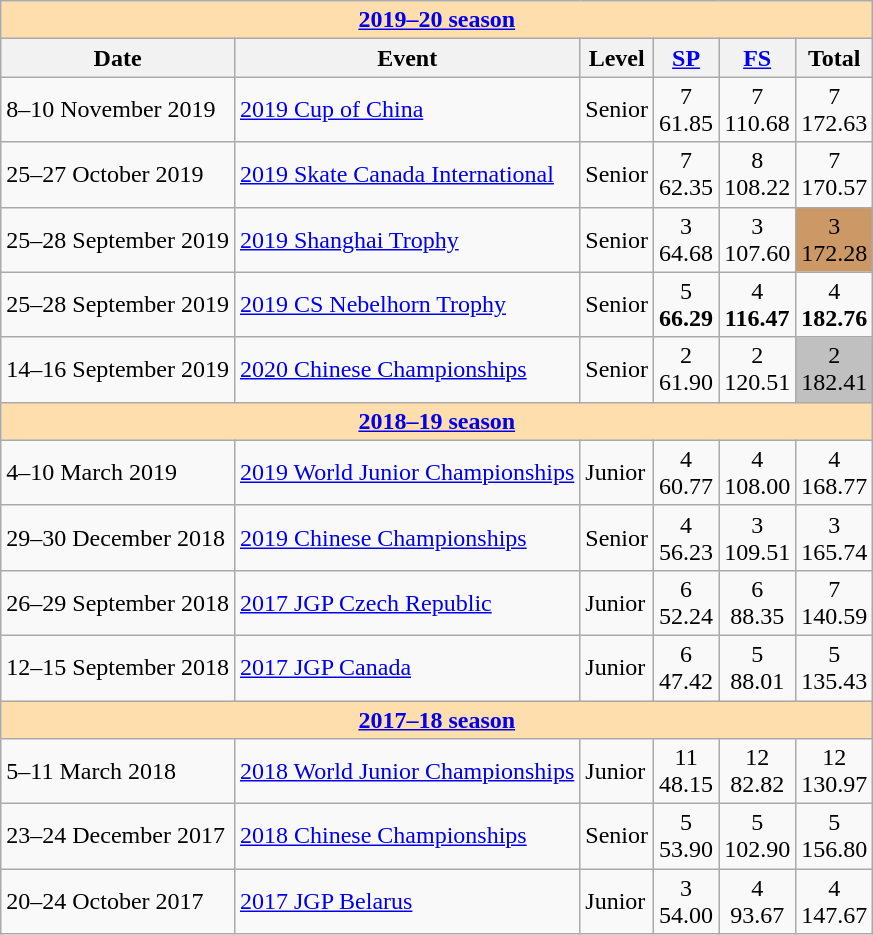<table class="wikitable">
<tr>
<th style="background-color: #ffdead;" colspan=7><a href='#'>2019–20 season</a></th>
</tr>
<tr>
<th>Date</th>
<th>Event</th>
<th>Level</th>
<th><a href='#'>SP</a></th>
<th><a href='#'>FS</a></th>
<th>Total</th>
</tr>
<tr>
<td>8–10 November 2019</td>
<td><a href='#'>2019 Cup of China</a></td>
<td>Senior</td>
<td align=center>7 <br> 61.85</td>
<td align=center>7 <br> 110.68</td>
<td align=center>7 <br> 172.63</td>
</tr>
<tr>
<td>25–27 October 2019</td>
<td><a href='#'>2019 Skate Canada International</a></td>
<td>Senior</td>
<td align=center>7 <br> 62.35</td>
<td align=center>8 <br> 108.22</td>
<td align=center>7 <br> 170.57</td>
</tr>
<tr>
<td>25–28 September 2019</td>
<td><a href='#'>2019 Shanghai Trophy</a></td>
<td>Senior</td>
<td align=center>3 <br> 64.68</td>
<td align=center>3 <br> 107.60</td>
<td align=center bgcolor=cc9966>3 <br> 172.28</td>
</tr>
<tr>
<td>25–28 September 2019</td>
<td><a href='#'>2019 CS Nebelhorn Trophy</a></td>
<td>Senior</td>
<td align=center>5 <br> <strong>66.29</strong></td>
<td align=center>4 <br> <strong>116.47</strong></td>
<td align=center>4 <br> <strong>182.76</strong></td>
</tr>
<tr>
<td>14–16 September 2019</td>
<td><a href='#'>2020 Chinese Championships</a></td>
<td>Senior</td>
<td align=center>2 <br> 61.90</td>
<td align=center>2 <br> 120.51</td>
<td align=center bgcolor=silver>2 <br> 182.41</td>
</tr>
<tr>
<th style="background-color: #ffdead;" colspan=7><a href='#'>2018–19 season</a></th>
</tr>
<tr>
<td>4–10 March 2019</td>
<td><a href='#'>2019 World Junior Championships</a></td>
<td>Junior</td>
<td align=center>4 <br> 60.77</td>
<td align=center>4 <br> 108.00</td>
<td align=center>4 <br> 168.77</td>
</tr>
<tr>
<td>29–30 December 2018</td>
<td><a href='#'>2019 Chinese Championships</a></td>
<td>Senior</td>
<td align=center>4 <br> 56.23</td>
<td align=center>3 <br> 109.51</td>
<td align=center>3 <br> 165.74</td>
</tr>
<tr>
<td>26–29 September 2018</td>
<td><a href='#'>2017 JGP Czech Republic</a></td>
<td>Junior</td>
<td align=center>6 <br> 52.24</td>
<td align=center>6 <br> 88.35</td>
<td align=center>7  <br> 140.59</td>
</tr>
<tr>
<td>12–15 September 2018</td>
<td><a href='#'>2017 JGP Canada</a></td>
<td>Junior</td>
<td align=center>6 <br> 47.42</td>
<td align=center>5 <br> 88.01</td>
<td align=center>5 <br> 135.43</td>
</tr>
<tr>
<th style="background-color: #ffdead;" colspan=7><a href='#'>2017–18 season</a></th>
</tr>
<tr>
<td>5–11 March 2018</td>
<td><a href='#'>2018 World Junior Championships</a></td>
<td>Junior</td>
<td align=center>11 <br> 48.15</td>
<td align=center>12 <br> 82.82</td>
<td align=center>12 <br> 130.97</td>
</tr>
<tr>
<td>23–24 December 2017</td>
<td><a href='#'>2018 Chinese Championships</a></td>
<td>Senior</td>
<td align=center>5 <br> 53.90</td>
<td align=center>5 <br> 102.90</td>
<td align=center>5 <br> 156.80</td>
</tr>
<tr>
<td>20–24 October 2017</td>
<td><a href='#'>2017 JGP Belarus</a></td>
<td>Junior</td>
<td align=center>3 <br> 54.00</td>
<td align=center>4 <br> 93.67</td>
<td align=center>4  <br> 147.67</td>
</tr>
</table>
